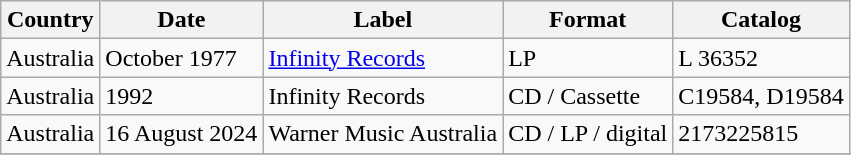<table class="wikitable">
<tr>
<th>Country</th>
<th>Date</th>
<th>Label</th>
<th>Format</th>
<th>Catalog</th>
</tr>
<tr>
<td>Australia</td>
<td>October 1977</td>
<td><a href='#'>Infinity Records</a></td>
<td>LP</td>
<td>L 36352</td>
</tr>
<tr>
<td>Australia</td>
<td>1992</td>
<td>Infinity Records</td>
<td>CD / Cassette</td>
<td>C19584, D19584</td>
</tr>
<tr>
<td>Australia</td>
<td>16 August 2024</td>
<td>Warner Music Australia</td>
<td>CD / LP / digital</td>
<td>2173225815</td>
</tr>
<tr>
</tr>
</table>
